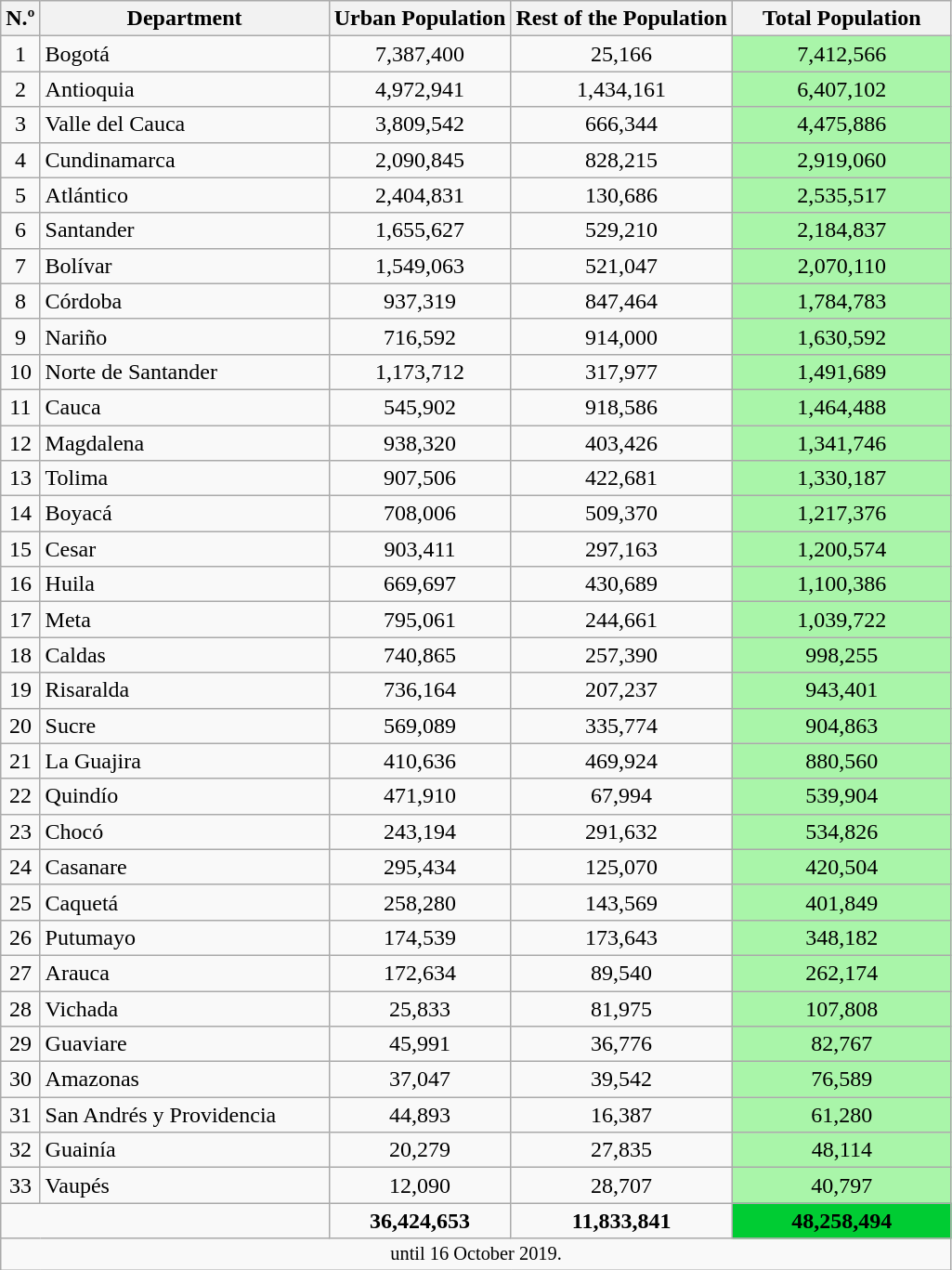<table class="wikitable sortable">
<tr>
<th>N.º</th>
<th width=200>Department</th>
<th>Urban Population</th>
<th>Rest of the Population</th>
<th width=150>Total Population<br></th>
</tr>
<tr align=center>
<td>1</td>
<td align=left>Bogotá</td>
<td>7,387,400</td>
<td>25,166</td>
<td bgcolor=#A9F5A9>7,412,566</td>
</tr>
<tr align=center>
<td>2</td>
<td align=left>Antioquia</td>
<td>4,972,941</td>
<td>1,434,161</td>
<td bgcolor=#A9F5A9>6,407,102</td>
</tr>
<tr align=center>
<td>3</td>
<td align=left>Valle del Cauca</td>
<td>3,809,542</td>
<td>666,344</td>
<td bgcolor=#A9F5A9>4,475,886</td>
</tr>
<tr align=center>
<td>4</td>
<td align=left>Cundinamarca</td>
<td>2,090,845</td>
<td>828,215</td>
<td bgcolor=#A9F5A9>2,919,060</td>
</tr>
<tr align=center>
<td>5</td>
<td align=left>Atlántico</td>
<td>2,404,831</td>
<td>130,686</td>
<td bgcolor=#A9F5A9>2,535,517</td>
</tr>
<tr align=center>
<td>6</td>
<td align=left>Santander</td>
<td>1,655,627</td>
<td>529,210</td>
<td bgcolor=#A9F5A9>2,184,837</td>
</tr>
<tr align=center>
<td>7</td>
<td align=left>Bolívar</td>
<td>1,549,063</td>
<td>521,047</td>
<td bgcolor=#A9F5A9>2,070,110</td>
</tr>
<tr align=center>
<td>8</td>
<td align=left>Córdoba</td>
<td>937,319</td>
<td>847,464</td>
<td bgcolor=#A9F5A9>1,784,783</td>
</tr>
<tr align=center>
<td>9</td>
<td align=left>Nariño</td>
<td>716,592</td>
<td>914,000</td>
<td bgcolor=#A9F5A9>1,630,592</td>
</tr>
<tr align=center>
<td>10</td>
<td align=left>Norte de Santander</td>
<td>1,173,712</td>
<td>317,977</td>
<td bgcolor=#A9F5A9>1,491,689</td>
</tr>
<tr align=center>
<td>11</td>
<td align=left>Cauca</td>
<td>545,902</td>
<td>918,586</td>
<td bgcolor=#A9F5A9>1,464,488</td>
</tr>
<tr align=center>
<td>12</td>
<td align=left>Magdalena</td>
<td>938,320</td>
<td>403,426</td>
<td bgcolor=#A9F5A9>1,341,746</td>
</tr>
<tr align=center>
<td>13</td>
<td align=left>Tolima</td>
<td>907,506</td>
<td>422,681</td>
<td bgcolor=#A9F5A9>1,330,187</td>
</tr>
<tr align=center>
<td>14</td>
<td align=left>Boyacá</td>
<td>708,006</td>
<td>509,370</td>
<td bgcolor=#A9F5A9>1,217,376</td>
</tr>
<tr align=center>
<td>15</td>
<td align=left>Cesar</td>
<td>903,411</td>
<td>297,163</td>
<td bgcolor=#A9F5A9>1,200,574</td>
</tr>
<tr align=center>
<td>16</td>
<td align=left>Huila</td>
<td>669,697</td>
<td>430,689</td>
<td bgcolor=#A9F5A9>1,100,386</td>
</tr>
<tr align=center>
<td>17</td>
<td align=left>Meta</td>
<td>795,061</td>
<td>244,661</td>
<td bgcolor=#A9F5A9>1,039,722</td>
</tr>
<tr align=center>
<td>18</td>
<td align=left>Caldas</td>
<td>740,865</td>
<td>257,390</td>
<td bgcolor=#A9F5A9>998,255</td>
</tr>
<tr align=center>
<td>19</td>
<td align=left>Risaralda</td>
<td>736,164</td>
<td>207,237</td>
<td bgcolor=#A9F5A9>943,401</td>
</tr>
<tr align=center>
<td>20</td>
<td align=left>Sucre</td>
<td>569,089</td>
<td>335,774</td>
<td bgcolor=#A9F5A9>904,863</td>
</tr>
<tr align=center>
<td>21</td>
<td align=left>La Guajira</td>
<td>410,636</td>
<td>469,924</td>
<td bgcolor=#A9F5A9>880,560</td>
</tr>
<tr align=center>
<td>22</td>
<td align=left>Quindío</td>
<td>471,910</td>
<td>67,994</td>
<td bgcolor=#A9F5A9>539,904</td>
</tr>
<tr align=center>
<td>23</td>
<td align=left>Chocó</td>
<td>243,194</td>
<td>291,632</td>
<td bgcolor=#A9F5A9>534,826</td>
</tr>
<tr align=center>
<td>24</td>
<td align=left>Casanare</td>
<td>295,434</td>
<td>125,070</td>
<td bgcolor=#A9F5A9>420,504</td>
</tr>
<tr align=center>
<td>25</td>
<td align=left>Caquetá</td>
<td>258,280</td>
<td>143,569</td>
<td bgcolor=#A9F5A9>401,849</td>
</tr>
<tr align=center>
<td>26</td>
<td align=left>Putumayo</td>
<td>174,539</td>
<td>173,643</td>
<td bgcolor=#A9F5A9>348,182</td>
</tr>
<tr align=center>
<td>27</td>
<td align=left>Arauca</td>
<td>172,634</td>
<td>89,540</td>
<td bgcolor=#A9F5A9>262,174</td>
</tr>
<tr align=center>
<td>28</td>
<td align=left>Vichada</td>
<td>25,833</td>
<td>81,975</td>
<td bgcolor=#A9F5A9>107,808</td>
</tr>
<tr align=center>
<td>29</td>
<td align=left>Guaviare</td>
<td>45,991</td>
<td>36,776</td>
<td bgcolor=#A9F5A9>82,767</td>
</tr>
<tr align=center>
<td>30</td>
<td align=left>Amazonas</td>
<td>37,047</td>
<td>39,542</td>
<td bgcolor=#A9F5A9>76,589</td>
</tr>
<tr align=center>
<td>31</td>
<td align=left>San Andrés y Providencia</td>
<td>44,893</td>
<td>16,387</td>
<td bgcolor=#A9F5A9>61,280</td>
</tr>
<tr align=center>
<td>32</td>
<td align=left>Guainía</td>
<td>20,279</td>
<td>27,835</td>
<td bgcolor=#A9F5A9>48,114</td>
</tr>
<tr align=center>
<td>33</td>
<td align=left>Vaupés</td>
<td>12,090</td>
<td>28,707</td>
<td bgcolor=#A9F5A9>40,797</td>
</tr>
<tr align=center>
<td colspan="2" align=left><strong></strong></td>
<td><strong>36,424,653</strong></td>
<td><strong>11,833,841</strong></td>
<td bgcolor="#00cc33"><strong>48,258,494</strong></td>
</tr>
<tr class="sortbottom">
<td colspan="5" style="text-align:center; font-size:85%;"> until 16 October 2019.</td>
</tr>
</table>
